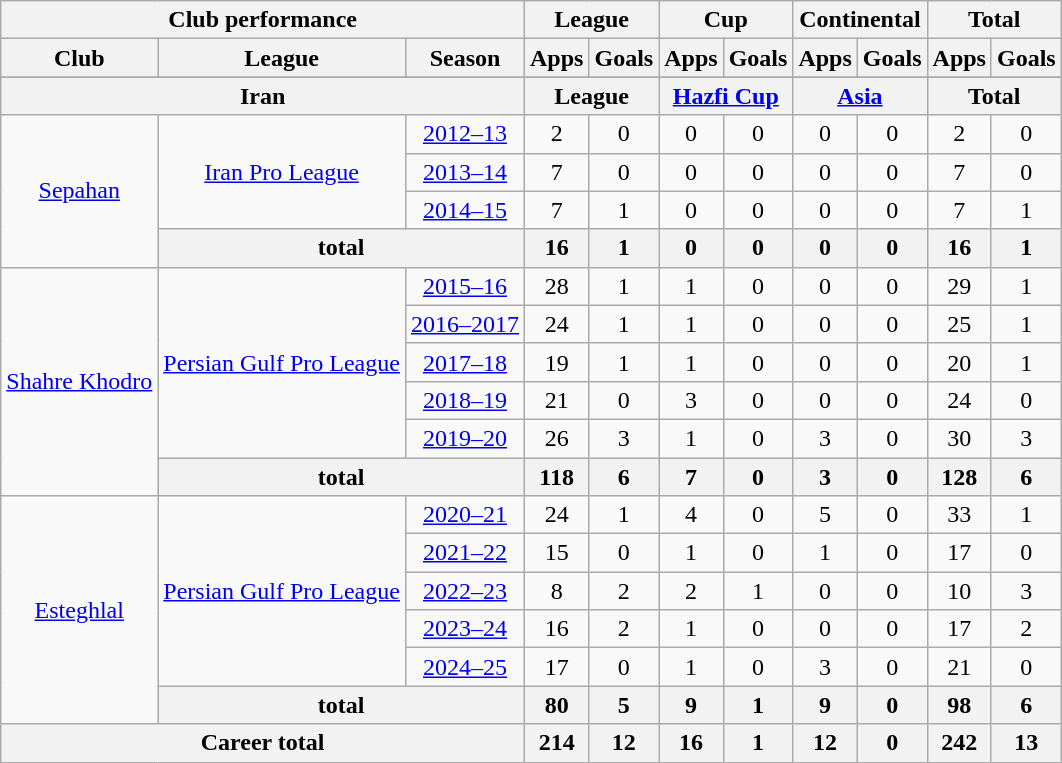<table class="wikitable" style="text-align:center">
<tr>
<th colspan=3>Club performance</th>
<th colspan=2>League</th>
<th colspan=2>Cup</th>
<th colspan=2>Continental</th>
<th colspan=2>Total</th>
</tr>
<tr>
<th>Club</th>
<th>League</th>
<th>Season</th>
<th>Apps</th>
<th>Goals</th>
<th>Apps</th>
<th>Goals</th>
<th>Apps</th>
<th>Goals</th>
<th>Apps</th>
<th>Goals</th>
</tr>
<tr>
</tr>
<tr>
<th colspan=3>Iran</th>
<th colspan=2>League</th>
<th colspan=2><a href='#'>Hazfi Cup</a></th>
<th colspan=2><a href='#'>Asia</a></th>
<th colspan=2>Total</th>
</tr>
<tr>
<td rowspan="4"><a href='#'>Sepahan</a></td>
<td rowspan="3"><a href='#'>Iran Pro League</a></td>
<td><a href='#'>2012–13</a></td>
<td>2</td>
<td>0</td>
<td>0</td>
<td>0</td>
<td>0</td>
<td>0</td>
<td>2</td>
<td>0</td>
</tr>
<tr>
<td><a href='#'>2013–14</a></td>
<td>7</td>
<td>0</td>
<td>0</td>
<td>0</td>
<td>0</td>
<td>0</td>
<td>7</td>
<td>0</td>
</tr>
<tr>
<td><a href='#'>2014–15</a></td>
<td>7</td>
<td>1</td>
<td>0</td>
<td>0</td>
<td>0</td>
<td>0</td>
<td>7</td>
<td>1</td>
</tr>
<tr>
<th colspan="2">total</th>
<th>16</th>
<th>1</th>
<th>0</th>
<th>0</th>
<th>0</th>
<th>0</th>
<th>16</th>
<th>1</th>
</tr>
<tr>
<td rowspan="6"><a href='#'>Shahre Khodro</a></td>
<td rowspan="5"><a href='#'>Persian Gulf Pro League</a></td>
<td><a href='#'>2015–16</a></td>
<td>28</td>
<td>1</td>
<td>1</td>
<td>0</td>
<td>0</td>
<td>0</td>
<td>29</td>
<td>1</td>
</tr>
<tr>
<td><a href='#'>2016–2017</a></td>
<td>24</td>
<td>1</td>
<td>1</td>
<td>0</td>
<td>0</td>
<td>0</td>
<td>25</td>
<td>1</td>
</tr>
<tr>
<td><a href='#'>2017–18</a></td>
<td>19</td>
<td>1</td>
<td>1</td>
<td>0</td>
<td>0</td>
<td>0</td>
<td>20</td>
<td>1</td>
</tr>
<tr>
<td><a href='#'>2018–19</a></td>
<td>21</td>
<td>0</td>
<td>3</td>
<td>0</td>
<td>0</td>
<td>0</td>
<td>24</td>
<td>0</td>
</tr>
<tr>
<td><a href='#'>2019–20</a></td>
<td>26</td>
<td>3</td>
<td>1</td>
<td>0</td>
<td>3</td>
<td>0</td>
<td>30</td>
<td>3</td>
</tr>
<tr>
<th colspan="2">total</th>
<th>118</th>
<th>6</th>
<th>7</th>
<th>0</th>
<th>3</th>
<th>0</th>
<th>128</th>
<th>6</th>
</tr>
<tr>
<td rowspan="6"><a href='#'>Esteghlal</a></td>
<td rowspan="5"><a href='#'>Persian Gulf Pro League</a></td>
<td><a href='#'>2020–21</a></td>
<td>24</td>
<td>1</td>
<td>4</td>
<td>0</td>
<td>5</td>
<td>0</td>
<td>33</td>
<td>1</td>
</tr>
<tr>
<td><a href='#'>2021–22</a></td>
<td>15</td>
<td>0</td>
<td>1</td>
<td>0</td>
<td>1</td>
<td>0</td>
<td>17</td>
<td>0</td>
</tr>
<tr>
<td><a href='#'>2022–23</a></td>
<td>8</td>
<td>2</td>
<td>2</td>
<td>1</td>
<td>0</td>
<td>0</td>
<td>10</td>
<td>3</td>
</tr>
<tr>
<td><a href='#'>2023–24</a></td>
<td>16</td>
<td>2</td>
<td>1</td>
<td>0</td>
<td>0</td>
<td>0</td>
<td>17</td>
<td>2</td>
</tr>
<tr>
<td><a href='#'>2024–25</a></td>
<td>17</td>
<td>0</td>
<td>1</td>
<td>0</td>
<td>3</td>
<td>0</td>
<td>21</td>
<td>0</td>
</tr>
<tr>
<th colspan="2">total</th>
<th>80</th>
<th>5</th>
<th>9</th>
<th>1</th>
<th>9</th>
<th>0</th>
<th>98</th>
<th>6</th>
</tr>
<tr>
<th colspan="3">Career total</th>
<th>214</th>
<th>12</th>
<th>16</th>
<th>1</th>
<th>12</th>
<th>0</th>
<th>242</th>
<th>13</th>
</tr>
</table>
